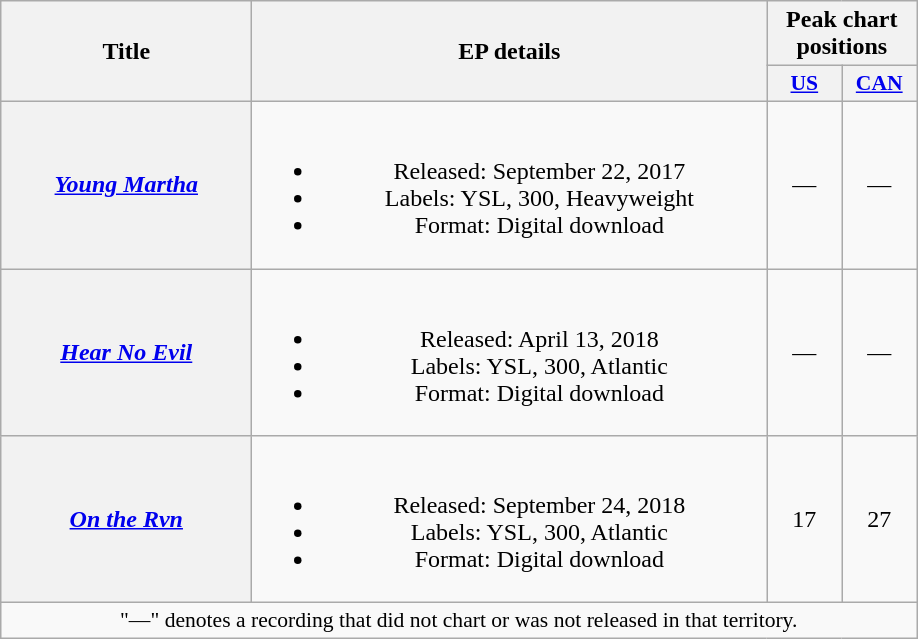<table class="wikitable plainrowheaders" style="text-align:center;">
<tr>
<th scope="col" rowspan="2" style="width:10em;">Title</th>
<th scope="col" rowspan="2" style="width:21em;">EP details</th>
<th scope="col" colspan="2">Peak chart positions</th>
</tr>
<tr>
<th style="width:3em;font-size:90%;"><a href='#'>US</a><br></th>
<th style="width:3em;font-size:90%;"><a href='#'>CAN</a><br></th>
</tr>
<tr>
<th scope="row"><em><a href='#'>Young Martha</a></em><br></th>
<td><br><ul><li>Released: September 22, 2017</li><li>Labels: YSL, 300, Heavyweight</li><li>Format: Digital download</li></ul></td>
<td>—</td>
<td>—</td>
</tr>
<tr>
<th scope="row"><em><a href='#'>Hear No Evil</a></em></th>
<td><br><ul><li>Released: April 13, 2018</li><li>Labels: YSL, 300, Atlantic</li><li>Format: Digital download</li></ul></td>
<td>—</td>
<td>—</td>
</tr>
<tr>
<th scope="row"><em><a href='#'>On the Rvn</a></em></th>
<td><br><ul><li>Released: September 24, 2018</li><li>Labels: YSL, 300, Atlantic</li><li>Format: Digital download</li></ul></td>
<td>17</td>
<td>27</td>
</tr>
<tr>
<td colspan="4" style="font-size:90%">"—" denotes a recording that did not chart or was not released in that territory.</td>
</tr>
</table>
